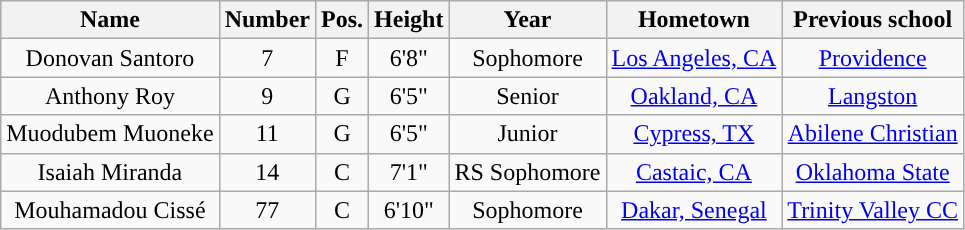<table class="wikitable sortable sortable" style="text-align:center">
<tr align=center>
<th>Name</th>
<th>Number</th>
<th>Pos.</th>
<th>Height</th>
<th>Year</th>
<th>Hometown</th>
<th class="unsortable">Previous school</th>
</tr>
<tr>
<td>Donovan Santoro</td>
<td>7</td>
<td>F</td>
<td>6'8"</td>
<td>Sophomore</td>
<td><a href='#'>Los Angeles, CA</a></td>
<td><a href='#'>Providence</a></td>
</tr>
<tr>
<td>Anthony Roy</td>
<td>9</td>
<td>G</td>
<td>6'5"</td>
<td>Senior</td>
<td><a href='#'>Oakland, CA</a></td>
<td><a href='#'>Langston</a></td>
</tr>
<tr>
<td>Muodubem Muoneke</td>
<td>11</td>
<td>G</td>
<td>6'5"</td>
<td>Junior</td>
<td><a href='#'>Cypress, TX</a></td>
<td><a href='#'>Abilene Christian</a></td>
</tr>
<tr>
<td>Isaiah Miranda</td>
<td>14</td>
<td>C</td>
<td>7'1"</td>
<td>RS Sophomore</td>
<td><a href='#'>Castaic, CA</a></td>
<td><a href='#'>Oklahoma State</a></td>
</tr>
<tr>
<td>Mouhamadou Cissé</td>
<td>77</td>
<td>C</td>
<td>6'10"</td>
<td>Sophomore</td>
<td><a href='#'>Dakar, Senegal</a></td>
<td><a href='#'>Trinity Valley CC</a></td>
</tr>
</table>
